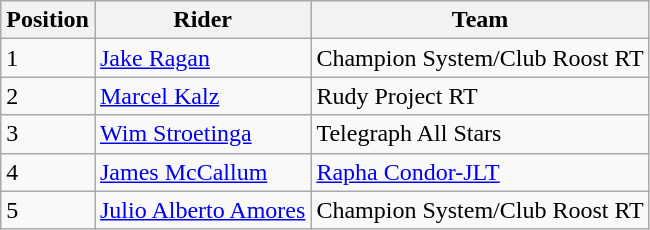<table class="wikitable">
<tr>
<th>Position</th>
<th>Rider</th>
<th>Team</th>
</tr>
<tr>
<td>1</td>
<td><a href='#'>Jake Ragan</a></td>
<td>Champion System/Club Roost RT</td>
</tr>
<tr>
<td>2</td>
<td><a href='#'>Marcel Kalz</a></td>
<td>Rudy Project RT</td>
</tr>
<tr>
<td>3</td>
<td><a href='#'>Wim Stroetinga</a></td>
<td>Telegraph All Stars</td>
</tr>
<tr>
<td>4</td>
<td><a href='#'>James McCallum</a></td>
<td><a href='#'>Rapha Condor-JLT</a></td>
</tr>
<tr>
<td>5</td>
<td><a href='#'>Julio Alberto Amores </a></td>
<td>Champion System/Club Roost RT</td>
</tr>
</table>
